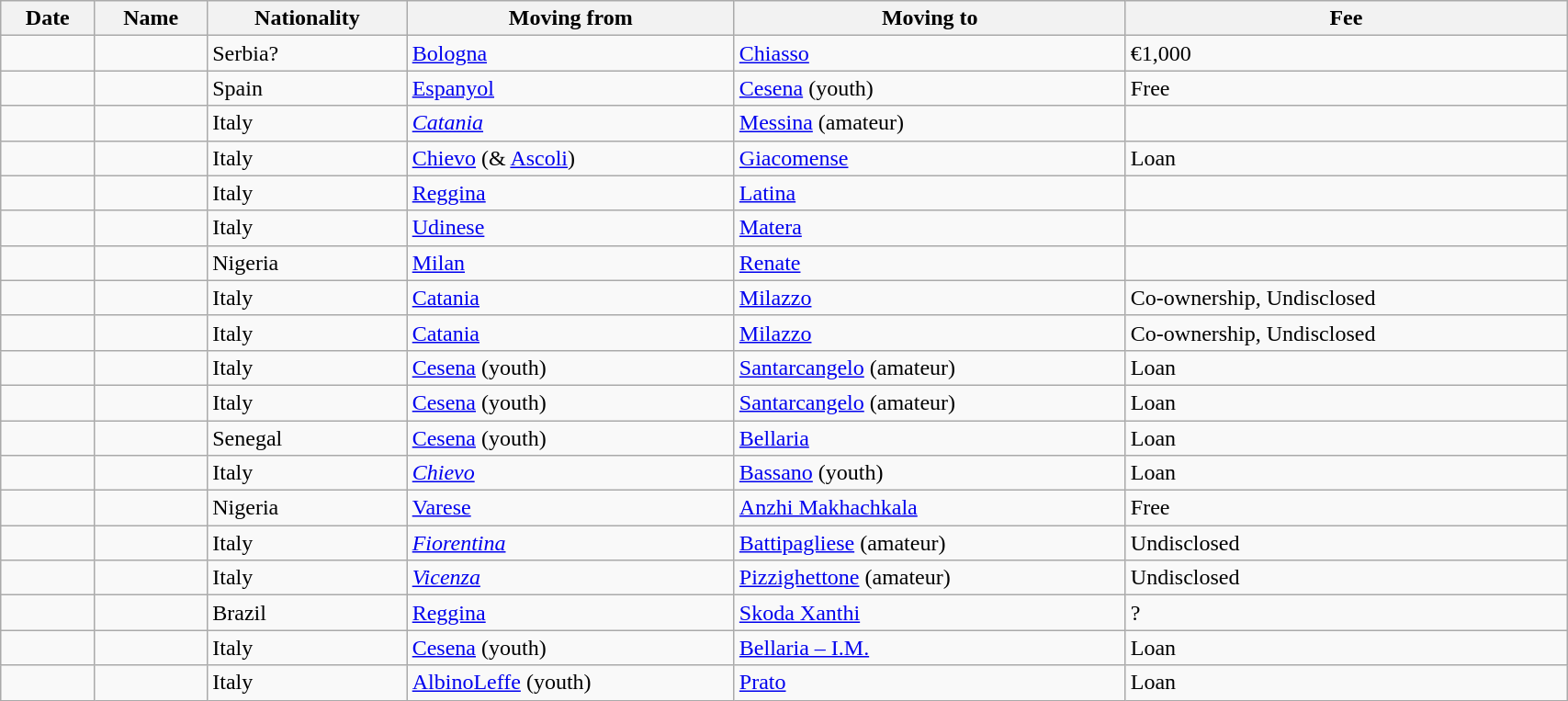<table class="wikitable sortable" width=90%>
<tr>
<th>Date</th>
<th>Name</th>
<th>Nationality</th>
<th>Moving from</th>
<th>Moving to</th>
<th>Fee</th>
</tr>
<tr>
<td></td>
<td></td>
<td>Serbia?</td>
<td><a href='#'>Bologna</a></td>
<td> <a href='#'>Chiasso</a></td>
<td>€1,000</td>
</tr>
<tr>
<td></td>
<td></td>
<td>Spain</td>
<td> <a href='#'>Espanyol</a></td>
<td><a href='#'>Cesena</a> (youth)</td>
<td> Free</td>
</tr>
<tr>
<td></td>
<td></td>
<td>Italy</td>
<td><em><a href='#'>Catania</a></em></td>
<td><a href='#'>Messina</a> (amateur)</td>
<td></td>
</tr>
<tr>
<td></td>
<td></td>
<td>Italy</td>
<td><a href='#'>Chievo</a> (& <a href='#'>Ascoli</a>)</td>
<td><a href='#'>Giacomense</a></td>
<td>Loan</td>
</tr>
<tr>
<td></td>
<td></td>
<td>Italy</td>
<td><a href='#'>Reggina</a></td>
<td><a href='#'>Latina</a></td>
<td></td>
</tr>
<tr>
<td></td>
<td></td>
<td>Italy</td>
<td><a href='#'>Udinese</a></td>
<td><a href='#'>Matera</a></td>
<td></td>
</tr>
<tr>
<td></td>
<td></td>
<td>Nigeria</td>
<td><a href='#'>Milan</a></td>
<td><a href='#'>Renate</a></td>
<td></td>
</tr>
<tr>
<td></td>
<td></td>
<td>Italy</td>
<td><a href='#'>Catania</a></td>
<td><a href='#'>Milazzo</a></td>
<td>Co-ownership, Undisclosed</td>
</tr>
<tr>
<td></td>
<td></td>
<td>Italy</td>
<td><a href='#'>Catania</a></td>
<td><a href='#'>Milazzo</a></td>
<td>Co-ownership, Undisclosed</td>
</tr>
<tr>
<td></td>
<td></td>
<td>Italy</td>
<td><a href='#'>Cesena</a> (youth)</td>
<td><a href='#'>Santarcangelo</a> (amateur)</td>
<td>Loan</td>
</tr>
<tr>
<td></td>
<td></td>
<td>Italy</td>
<td><a href='#'>Cesena</a> (youth)</td>
<td><a href='#'>Santarcangelo</a> (amateur)</td>
<td>Loan</td>
</tr>
<tr>
<td></td>
<td></td>
<td>Senegal</td>
<td><a href='#'>Cesena</a> (youth)</td>
<td><a href='#'>Bellaria</a></td>
<td>Loan</td>
</tr>
<tr>
<td></td>
<td></td>
<td>Italy</td>
<td><em><a href='#'>Chievo</a></em></td>
<td><a href='#'>Bassano</a> (youth)</td>
<td>Loan</td>
</tr>
<tr>
<td></td>
<td></td>
<td>Nigeria</td>
<td><a href='#'>Varese</a></td>
<td> <a href='#'>Anzhi Makhachkala</a></td>
<td>Free</td>
</tr>
<tr>
<td></td>
<td></td>
<td>Italy</td>
<td><em><a href='#'>Fiorentina</a></em></td>
<td><a href='#'>Battipagliese</a> (amateur)</td>
<td>Undisclosed</td>
</tr>
<tr>
<td></td>
<td></td>
<td>Italy</td>
<td><em><a href='#'>Vicenza</a></em></td>
<td><a href='#'>Pizzighettone</a> (amateur)</td>
<td>Undisclosed</td>
</tr>
<tr>
<td></td>
<td></td>
<td>Brazil</td>
<td><a href='#'>Reggina</a></td>
<td> <a href='#'>Skoda Xanthi</a></td>
<td>?</td>
</tr>
<tr>
<td></td>
<td></td>
<td>Italy</td>
<td><a href='#'>Cesena</a> (youth)</td>
<td><a href='#'>Bellaria – I.M.</a></td>
<td>Loan</td>
</tr>
<tr>
<td></td>
<td></td>
<td>Italy</td>
<td><a href='#'>AlbinoLeffe</a> (youth)</td>
<td><a href='#'>Prato</a></td>
<td>Loan</td>
</tr>
</table>
